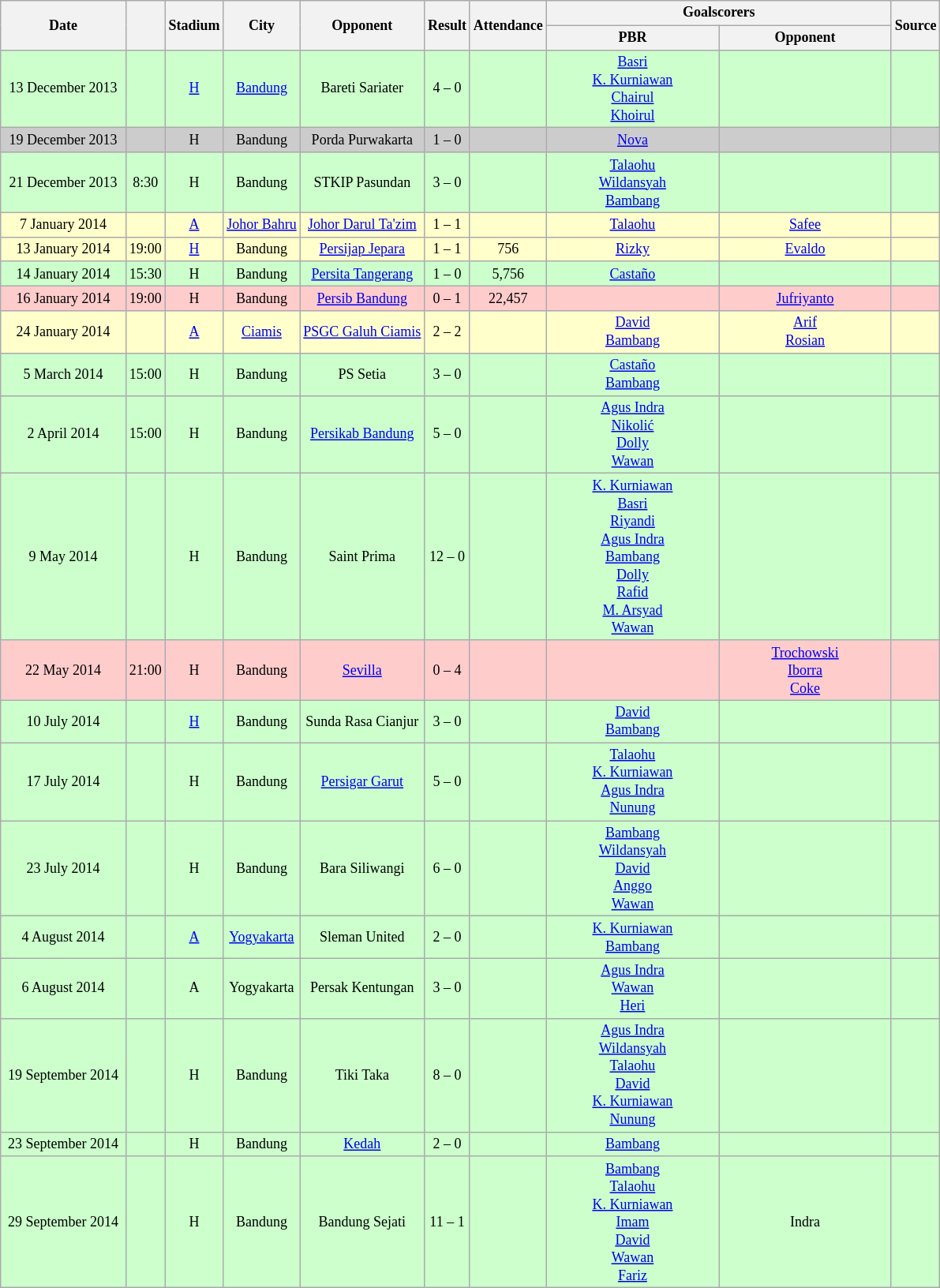<table class="wikitable" Style="text-align: center;font-size:75%">
<tr>
<th rowspan="2" style="width:100px">Date</th>
<th rowspan="2"></th>
<th rowspan="2">Stadium</th>
<th rowspan="2">City</th>
<th rowspan="2">Opponent</th>
<th rowspan="2">Result</th>
<th rowspan="2">Attendance</th>
<th colspan="2">Goalscorers</th>
<th rowspan="2">Source</th>
</tr>
<tr>
<th style="width:140px">PBR</th>
<th style="width:140px">Opponent</th>
</tr>
<tr style="background:#cfc">
<td>13 December 2013</td>
<td></td>
<td><a href='#'>H</a></td>
<td><a href='#'>Bandung</a></td>
<td>Bareti Sariater</td>
<td>4 – 0</td>
<td></td>
<td><a href='#'>Basri</a> <br><a href='#'>K. Kurniawan</a> <br><a href='#'>Chairul</a> <br><a href='#'>Khoirul</a> </td>
<td></td>
<td></td>
</tr>
<tr style="background:#ccc">
<td>19 December 2013</td>
<td></td>
<td>H</td>
<td>Bandung</td>
<td>Porda Purwakarta</td>
<td>1 – 0</td>
<td></td>
<td><a href='#'>Nova</a> </td>
<td></td>
<td></td>
</tr>
<tr style="background:#cfc">
<td>21 December 2013</td>
<td>8:30</td>
<td>H</td>
<td>Bandung</td>
<td>STKIP Pasundan</td>
<td>3 – 0</td>
<td></td>
<td><a href='#'>Talaohu</a> <br><a href='#'>Wildansyah</a> <br><a href='#'>Bambang</a> </td>
<td></td>
<td></td>
</tr>
<tr style="background:#ffc">
<td>7 January 2014</td>
<td></td>
<td><a href='#'>A</a></td>
<td> <a href='#'>Johor Bahru</a></td>
<td> <a href='#'>Johor Darul Ta'zim</a></td>
<td>1 – 1</td>
<td></td>
<td><a href='#'>Talaohu</a> </td>
<td><a href='#'>Safee</a> </td>
<td></td>
</tr>
<tr style="background:#ffc">
<td>13 January 2014</td>
<td>19:00</td>
<td><a href='#'>H</a></td>
<td>Bandung</td>
<td><a href='#'>Persijap Jepara</a></td>
<td>1 – 1</td>
<td>756</td>
<td><a href='#'>Rizky</a> </td>
<td><a href='#'>Evaldo</a> </td>
<td></td>
</tr>
<tr style="background:#cfc">
<td>14 January 2014</td>
<td>15:30</td>
<td>H</td>
<td>Bandung</td>
<td><a href='#'>Persita Tangerang</a></td>
<td>1 – 0</td>
<td>5,756</td>
<td><a href='#'>Castaño</a> </td>
<td></td>
<td></td>
</tr>
<tr style="background:#fcc">
<td>16 January 2014</td>
<td>19:00</td>
<td>H</td>
<td>Bandung</td>
<td><a href='#'>Persib Bandung</a></td>
<td>0 – 1</td>
<td>22,457</td>
<td></td>
<td><a href='#'>Jufriyanto</a> </td>
<td></td>
</tr>
<tr style="background:#ffc">
<td>24 January 2014</td>
<td></td>
<td><a href='#'>A</a></td>
<td><a href='#'>Ciamis</a></td>
<td><a href='#'>PSGC Galuh Ciamis</a></td>
<td>2 – 2</td>
<td></td>
<td><a href='#'>David</a> <br><a href='#'>Bambang</a> </td>
<td><a href='#'>Arif</a> <br><a href='#'>Rosian</a> </td>
<td></td>
</tr>
<tr style="background:#cfc">
<td>5 March 2014</td>
<td>15:00</td>
<td>H</td>
<td>Bandung</td>
<td>PS Setia</td>
<td>3 – 0</td>
<td></td>
<td><a href='#'>Castaño</a>  <br><a href='#'>Bambang</a> </td>
<td></td>
<td></td>
</tr>
<tr style="background:#cfc">
<td>2 April 2014</td>
<td>15:00</td>
<td>H</td>
<td>Bandung</td>
<td><a href='#'>Persikab Bandung</a></td>
<td>5 – 0</td>
<td></td>
<td><a href='#'>Agus Indra</a> <br><a href='#'>Nikolić</a> <br><a href='#'>Dolly</a> <br><a href='#'>Wawan</a> </td>
<td></td>
<td></td>
</tr>
<tr style="background:#cfc">
<td>9 May 2014</td>
<td></td>
<td>H</td>
<td>Bandung</td>
<td>Saint Prima</td>
<td>12 – 0</td>
<td></td>
<td><a href='#'>K. Kurniawan</a>   <br><a href='#'>Basri</a> <br><a href='#'>Riyandi</a> <br><a href='#'>Agus Indra</a>  <br><a href='#'>Bambang</a> <br><a href='#'>Dolly</a> <br><a href='#'>Rafid</a> <br><a href='#'>M. Arsyad</a> <br><a href='#'>Wawan</a> </td>
<td></td>
<td></td>
</tr>
<tr style="background:#fcc">
<td>22 May 2014</td>
<td>21:00</td>
<td>H</td>
<td>Bandung</td>
<td> <a href='#'>Sevilla</a></td>
<td>0 – 4</td>
<td></td>
<td></td>
<td><a href='#'>Trochowski</a> <br><a href='#'>Iborra</a> <br><a href='#'>Coke</a> </td>
<td></td>
</tr>
<tr style="background:#cfc">
<td>10 July 2014</td>
<td></td>
<td><a href='#'>H</a></td>
<td>Bandung</td>
<td>Sunda Rasa Cianjur</td>
<td>3 – 0</td>
<td></td>
<td><a href='#'>David</a> <br><a href='#'>Bambang</a>  </td>
<td></td>
<td></td>
</tr>
<tr style="background:#cfc">
<td>17 July 2014</td>
<td></td>
<td>H</td>
<td>Bandung</td>
<td><a href='#'>Persigar Garut</a></td>
<td>5 – 0</td>
<td></td>
<td><a href='#'>Talaohu</a> <br><a href='#'>K. Kurniawan</a> <br><a href='#'>Agus Indra</a> <br><a href='#'>Nunung</a> </td>
<td></td>
<td></td>
</tr>
<tr style="background:#cfc">
<td>23 July 2014</td>
<td></td>
<td>H</td>
<td>Bandung</td>
<td>Bara Siliwangi</td>
<td>6 – 0</td>
<td></td>
<td><a href='#'>Bambang</a>  <br><a href='#'>Wildansyah</a> <br><a href='#'>David</a> <br><a href='#'>Anggo</a> <br><a href='#'>Wawan</a> </td>
<td></td>
<td></td>
</tr>
<tr style="background:#cfc">
<td>4 August 2014</td>
<td></td>
<td><a href='#'>A</a></td>
<td><a href='#'>Yogyakarta</a></td>
<td>Sleman United</td>
<td>2 – 0</td>
<td></td>
<td><a href='#'>K. Kurniawan</a> <br><a href='#'>Bambang</a> </td>
<td></td>
<td></td>
</tr>
<tr style="background:#cfc">
<td>6 August 2014</td>
<td></td>
<td>A</td>
<td>Yogyakarta</td>
<td>Persak Kentungan</td>
<td>3 – 0</td>
<td></td>
<td><a href='#'>Agus Indra</a> <br><a href='#'>Wawan</a> <br><a href='#'>Heri</a> </td>
<td></td>
<td></td>
</tr>
<tr style="background:#cfc">
<td>19 September 2014</td>
<td></td>
<td>H</td>
<td>Bandung</td>
<td>Tiki Taka</td>
<td>8 – 0</td>
<td></td>
<td><a href='#'>Agus Indra</a> <br><a href='#'>Wildansyah</a> <br><a href='#'>Talaohu</a> <br><a href='#'>David</a> <br><a href='#'>K. Kurniawan</a> <br><a href='#'>Nunung</a> </td>
<td></td>
<td></td>
</tr>
<tr style="background:#cfc">
<td>23 September 2014</td>
<td></td>
<td>H</td>
<td>Bandung</td>
<td> <a href='#'>Kedah</a></td>
<td>2 – 0</td>
<td></td>
<td><a href='#'>Bambang</a> </td>
<td></td>
<td></td>
</tr>
<tr style="background:#cfc">
<td>29 September 2014</td>
<td></td>
<td>H</td>
<td>Bandung</td>
<td>Bandung Sejati</td>
<td>11 – 1</td>
<td></td>
<td><a href='#'>Bambang</a> <br><a href='#'>Talaohu</a> <br><a href='#'>K. Kurniawan</a> <br><a href='#'>Imam</a> <br><a href='#'>David</a> <br><a href='#'>Wawan</a> <br><a href='#'>Fariz</a> </td>
<td>Indra </td>
<td></td>
</tr>
</table>
